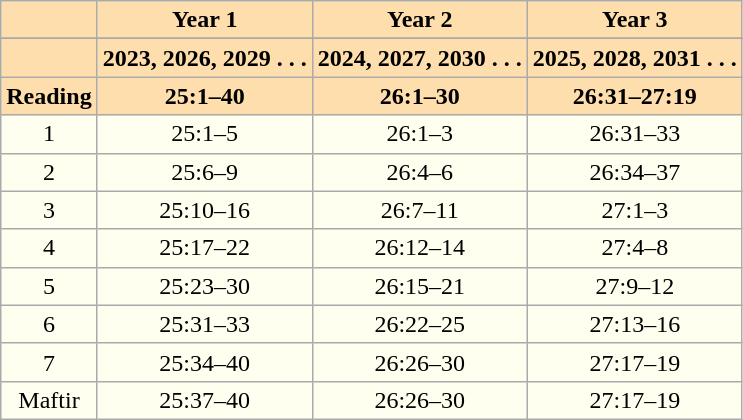<table class="wikitable" style="background:Ivory; text-align:center">
<tr>
<th style="background:Navajowhite;"></th>
<th style="background:Navajowhite;">Year 1</th>
<th style="background:Navajowhite;">Year 2</th>
<th style="background:Navajowhite;">Year 3</th>
</tr>
<tr>
</tr>
<tr>
<th style="background:Navajowhite;"></th>
<th style="background:Navajowhite;">2023, 2026, 2029 . . .</th>
<th style="background:Navajowhite;">2024, 2027, 2030 . . .</th>
<th style="background:Navajowhite;">2025, 2028, 2031 . . .</th>
</tr>
<tr>
<th style="background:Navajowhite;">Reading</th>
<th style="background:Navajowhite;">25:1–40</th>
<th style="background:Navajowhite;">26:1–30</th>
<th style="background:Navajowhite;">26:31–27:19</th>
</tr>
<tr>
<td>1</td>
<td>25:1–5</td>
<td>26:1–3</td>
<td>26:31–33</td>
</tr>
<tr>
<td>2</td>
<td>25:6–9</td>
<td>26:4–6</td>
<td>26:34–37</td>
</tr>
<tr>
<td>3</td>
<td>25:10–16</td>
<td>26:7–11</td>
<td>27:1–3</td>
</tr>
<tr>
<td>4</td>
<td>25:17–22</td>
<td>26:12–14</td>
<td>27:4–8</td>
</tr>
<tr>
<td>5</td>
<td>25:23–30</td>
<td>26:15–21</td>
<td>27:9–12</td>
</tr>
<tr>
<td>6</td>
<td>25:31–33</td>
<td>26:22–25</td>
<td>27:13–16</td>
</tr>
<tr>
<td>7</td>
<td>25:34–40</td>
<td>26:26–30</td>
<td>27:17–19</td>
</tr>
<tr>
<td>Maftir</td>
<td>25:37–40</td>
<td>26:26–30</td>
<td>27:17–19</td>
</tr>
</table>
